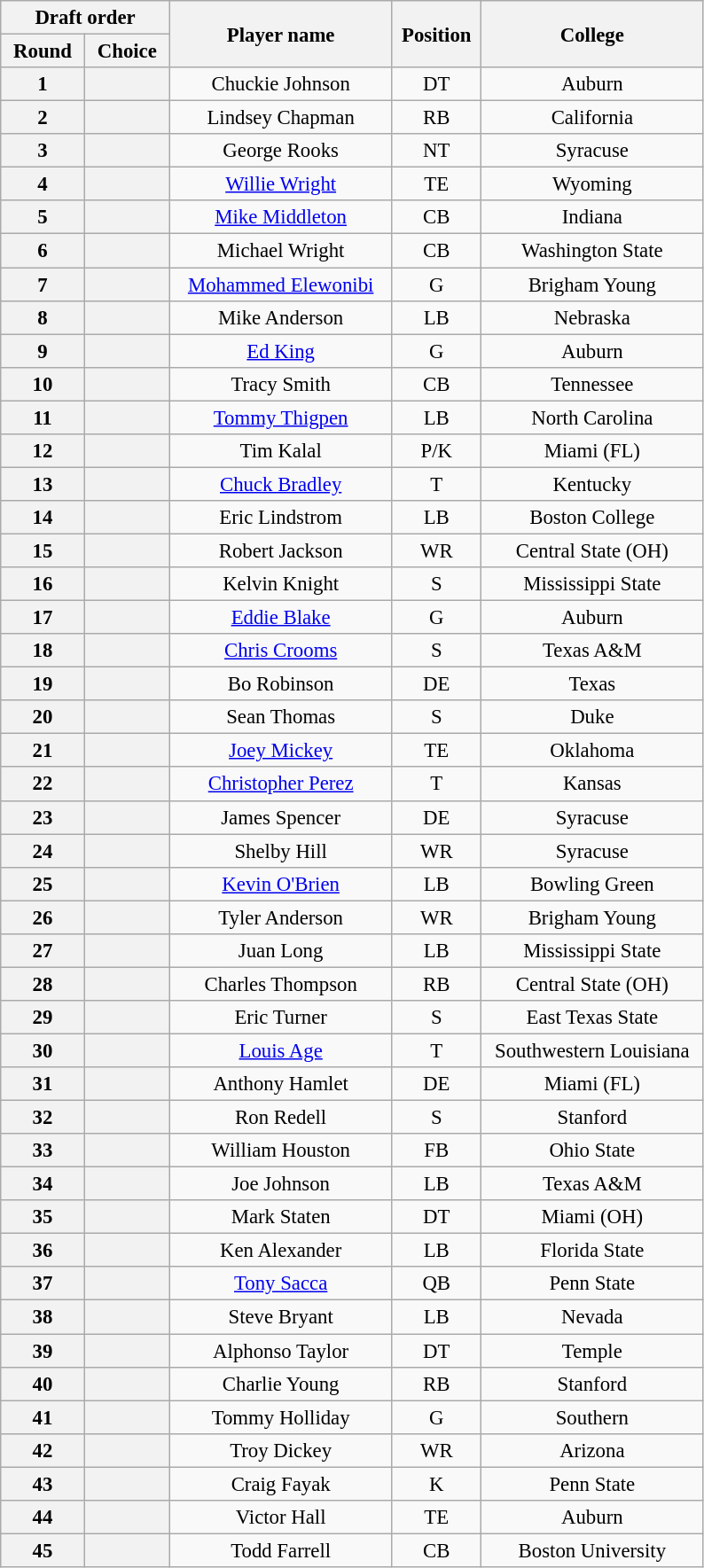<table class="wikitable" style="font-size:95%; text-align:center">
<tr>
<th width="120" colspan="2">Draft order</th>
<th width="160" rowspan="2">Player name</th>
<th width="60"  rowspan="2">Position</th>
<th width="160" rowspan="2">College</th>
</tr>
<tr>
<th>Round</th>
<th>Choice</th>
</tr>
<tr>
<th>1</th>
<th></th>
<td>Chuckie Johnson</td>
<td>DT</td>
<td>Auburn</td>
</tr>
<tr>
<th>2</th>
<th></th>
<td>Lindsey Chapman</td>
<td>RB</td>
<td>California</td>
</tr>
<tr>
<th>3</th>
<th></th>
<td>George Rooks</td>
<td>NT</td>
<td>Syracuse</td>
</tr>
<tr>
<th>4</th>
<th></th>
<td><a href='#'>Willie Wright</a></td>
<td>TE</td>
<td>Wyoming</td>
</tr>
<tr>
<th>5</th>
<th></th>
<td><a href='#'>Mike Middleton</a></td>
<td>CB</td>
<td>Indiana</td>
</tr>
<tr>
<th>6</th>
<th></th>
<td>Michael Wright</td>
<td>CB</td>
<td>Washington State</td>
</tr>
<tr>
<th>7</th>
<th></th>
<td><a href='#'>Mohammed Elewonibi</a></td>
<td>G</td>
<td>Brigham Young</td>
</tr>
<tr>
<th>8</th>
<th></th>
<td>Mike Anderson</td>
<td>LB</td>
<td>Nebraska</td>
</tr>
<tr>
<th>9</th>
<th></th>
<td><a href='#'>Ed King</a></td>
<td>G</td>
<td>Auburn</td>
</tr>
<tr>
<th>10</th>
<th></th>
<td>Tracy Smith</td>
<td>CB</td>
<td>Tennessee</td>
</tr>
<tr>
<th>11</th>
<th></th>
<td><a href='#'>Tommy Thigpen</a></td>
<td>LB</td>
<td>North Carolina</td>
</tr>
<tr>
<th>12</th>
<th></th>
<td>Tim Kalal</td>
<td>P/K</td>
<td>Miami (FL)</td>
</tr>
<tr>
<th>13</th>
<th></th>
<td><a href='#'>Chuck Bradley</a></td>
<td>T</td>
<td>Kentucky</td>
</tr>
<tr>
<th>14</th>
<th></th>
<td>Eric Lindstrom</td>
<td>LB</td>
<td>Boston College</td>
</tr>
<tr>
<th>15</th>
<th></th>
<td>Robert Jackson</td>
<td>WR</td>
<td>Central State (OH)</td>
</tr>
<tr>
<th>16</th>
<th></th>
<td>Kelvin Knight</td>
<td>S</td>
<td>Mississippi State</td>
</tr>
<tr>
<th>17</th>
<th></th>
<td><a href='#'>Eddie Blake</a></td>
<td>G</td>
<td>Auburn</td>
</tr>
<tr>
<th>18</th>
<th></th>
<td><a href='#'>Chris Crooms</a></td>
<td>S</td>
<td>Texas A&M</td>
</tr>
<tr>
<th>19</th>
<th></th>
<td>Bo Robinson</td>
<td>DE</td>
<td>Texas</td>
</tr>
<tr>
<th>20</th>
<th></th>
<td>Sean Thomas</td>
<td>S</td>
<td>Duke</td>
</tr>
<tr>
<th>21</th>
<th></th>
<td><a href='#'>Joey Mickey</a></td>
<td>TE</td>
<td>Oklahoma</td>
</tr>
<tr>
<th>22</th>
<th></th>
<td><a href='#'>Christopher Perez</a></td>
<td>T</td>
<td>Kansas</td>
</tr>
<tr>
<th>23</th>
<th></th>
<td>James Spencer</td>
<td>DE</td>
<td>Syracuse</td>
</tr>
<tr>
<th>24</th>
<th></th>
<td>Shelby Hill</td>
<td>WR</td>
<td>Syracuse</td>
</tr>
<tr>
<th>25</th>
<th></th>
<td><a href='#'>Kevin O'Brien</a></td>
<td>LB</td>
<td>Bowling Green</td>
</tr>
<tr>
<th>26</th>
<th></th>
<td>Tyler Anderson</td>
<td>WR</td>
<td>Brigham Young</td>
</tr>
<tr>
<th>27</th>
<th></th>
<td>Juan Long</td>
<td>LB</td>
<td>Mississippi State</td>
</tr>
<tr>
<th>28</th>
<th></th>
<td>Charles Thompson</td>
<td>RB</td>
<td>Central State (OH)</td>
</tr>
<tr>
<th>29</th>
<th></th>
<td>Eric Turner</td>
<td>S</td>
<td>East Texas State</td>
</tr>
<tr>
<th>30</th>
<th></th>
<td><a href='#'>Louis Age</a></td>
<td>T</td>
<td>Southwestern Louisiana</td>
</tr>
<tr>
<th>31</th>
<th></th>
<td>Anthony Hamlet</td>
<td>DE</td>
<td>Miami (FL)</td>
</tr>
<tr>
<th>32</th>
<th></th>
<td>Ron Redell</td>
<td>S</td>
<td>Stanford</td>
</tr>
<tr>
<th>33</th>
<th></th>
<td>William Houston</td>
<td>FB</td>
<td>Ohio State</td>
</tr>
<tr>
<th>34</th>
<th></th>
<td>Joe Johnson</td>
<td>LB</td>
<td>Texas A&M</td>
</tr>
<tr>
<th>35</th>
<th></th>
<td>Mark Staten</td>
<td>DT</td>
<td>Miami (OH)</td>
</tr>
<tr>
<th>36</th>
<th></th>
<td>Ken Alexander</td>
<td>LB</td>
<td>Florida State</td>
</tr>
<tr>
<th>37</th>
<th></th>
<td><a href='#'>Tony Sacca</a></td>
<td>QB</td>
<td>Penn State</td>
</tr>
<tr>
<th>38</th>
<th></th>
<td>Steve Bryant</td>
<td>LB</td>
<td>Nevada</td>
</tr>
<tr>
<th>39</th>
<th></th>
<td>Alphonso Taylor</td>
<td>DT</td>
<td>Temple</td>
</tr>
<tr>
<th>40</th>
<th></th>
<td>Charlie Young</td>
<td>RB</td>
<td>Stanford</td>
</tr>
<tr>
<th>41</th>
<th></th>
<td>Tommy Holliday</td>
<td>G</td>
<td>Southern</td>
</tr>
<tr>
<th>42</th>
<th></th>
<td>Troy Dickey</td>
<td>WR</td>
<td>Arizona</td>
</tr>
<tr>
<th>43</th>
<th></th>
<td>Craig Fayak</td>
<td>K</td>
<td>Penn State</td>
</tr>
<tr>
<th>44</th>
<th></th>
<td>Victor Hall</td>
<td>TE</td>
<td>Auburn</td>
</tr>
<tr>
<th>45</th>
<th></th>
<td>Todd Farrell</td>
<td>CB</td>
<td>Boston University</td>
</tr>
</table>
